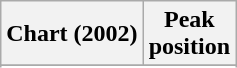<table class="wikitable sortable plainrowheaders" style="text-align:center">
<tr>
<th scope="col">Chart (2002)</th>
<th scope="col">Peak<br> position</th>
</tr>
<tr>
</tr>
<tr>
</tr>
</table>
